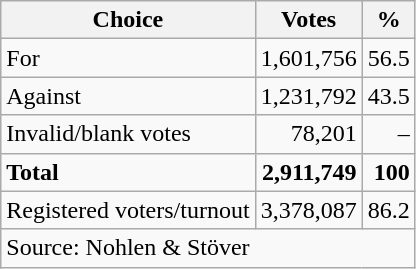<table class=wikitable style=text-align:right>
<tr>
<th>Choice</th>
<th>Votes</th>
<th>%</th>
</tr>
<tr>
<td align=left>For</td>
<td>1,601,756</td>
<td>56.5</td>
</tr>
<tr>
<td align=left>Against</td>
<td>1,231,792</td>
<td>43.5</td>
</tr>
<tr>
<td align=left>Invalid/blank votes</td>
<td>78,201</td>
<td>–</td>
</tr>
<tr>
<td align=left><strong>Total</strong></td>
<td><strong>2,911,749</strong></td>
<td><strong>100</strong></td>
</tr>
<tr>
<td align=left>Registered voters/turnout</td>
<td>3,378,087</td>
<td>86.2</td>
</tr>
<tr>
<td align=left colspan=3>Source: Nohlen & Stöver</td>
</tr>
</table>
